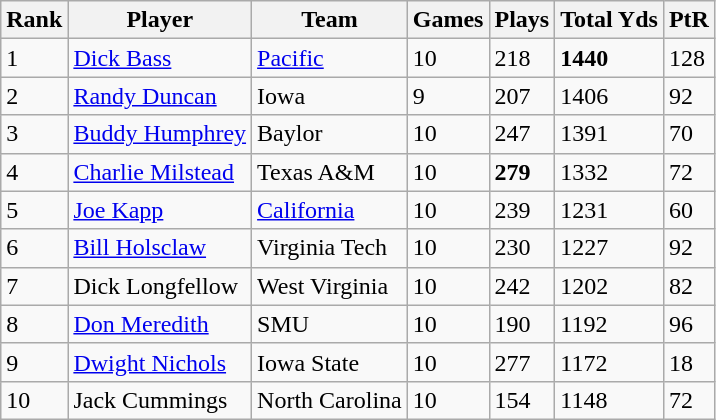<table class="wikitable sortable">
<tr>
<th>Rank</th>
<th>Player</th>
<th>Team</th>
<th>Games</th>
<th>Plays</th>
<th>Total Yds</th>
<th>PtR</th>
</tr>
<tr>
<td>1</td>
<td><a href='#'>Dick Bass</a></td>
<td><a href='#'>Pacific</a></td>
<td>10</td>
<td>218</td>
<td><strong>1440</strong></td>
<td>128</td>
</tr>
<tr>
<td>2</td>
<td><a href='#'>Randy Duncan</a></td>
<td>Iowa</td>
<td>9</td>
<td>207</td>
<td>1406</td>
<td>92</td>
</tr>
<tr>
<td>3</td>
<td><a href='#'>Buddy Humphrey</a></td>
<td>Baylor</td>
<td>10</td>
<td>247</td>
<td>1391</td>
<td>70</td>
</tr>
<tr>
<td>4</td>
<td><a href='#'>Charlie Milstead</a></td>
<td>Texas A&M</td>
<td>10</td>
<td><strong>279</strong></td>
<td>1332</td>
<td>72</td>
</tr>
<tr>
<td>5</td>
<td><a href='#'>Joe Kapp</a></td>
<td><a href='#'>California</a></td>
<td>10</td>
<td>239</td>
<td>1231</td>
<td>60</td>
</tr>
<tr>
<td>6</td>
<td><a href='#'>Bill Holsclaw</a></td>
<td>Virginia Tech</td>
<td>10</td>
<td>230</td>
<td>1227</td>
<td>92</td>
</tr>
<tr>
<td>7</td>
<td>Dick Longfellow</td>
<td>West Virginia</td>
<td>10</td>
<td>242</td>
<td>1202</td>
<td>82</td>
</tr>
<tr>
<td>8</td>
<td><a href='#'>Don Meredith</a></td>
<td>SMU</td>
<td>10</td>
<td>190</td>
<td>1192</td>
<td>96</td>
</tr>
<tr>
<td>9</td>
<td><a href='#'>Dwight Nichols</a></td>
<td>Iowa State</td>
<td>10</td>
<td>277</td>
<td>1172</td>
<td>18</td>
</tr>
<tr>
<td>10</td>
<td>Jack Cummings</td>
<td>North Carolina</td>
<td>10</td>
<td>154</td>
<td>1148</td>
<td>72</td>
</tr>
</table>
